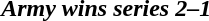<table class="noborder" style="text-align: center; border: none; width: 100%">
<tr>
<th width="97%"><em>Army wins series 2–1</em></th>
<th width="3%"></th>
</tr>
</table>
